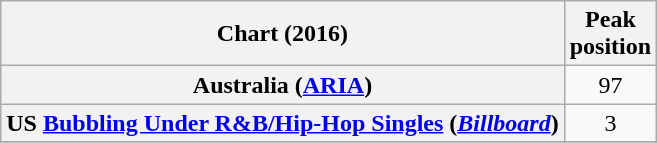<table class="wikitable plainrowheaders sortable" style="text-align:center;">
<tr>
<th scope="col">Chart (2016)</th>
<th scope="col">Peak<br>position</th>
</tr>
<tr>
<th scope="row">Australia (<a href='#'>ARIA</a>)</th>
<td>97</td>
</tr>
<tr>
<th scope="row">US <a href='#'>Bubbling Under R&B/Hip-Hop Singles</a> (<em><a href='#'>Billboard</a></em>)</th>
<td>3</td>
</tr>
<tr>
</tr>
</table>
